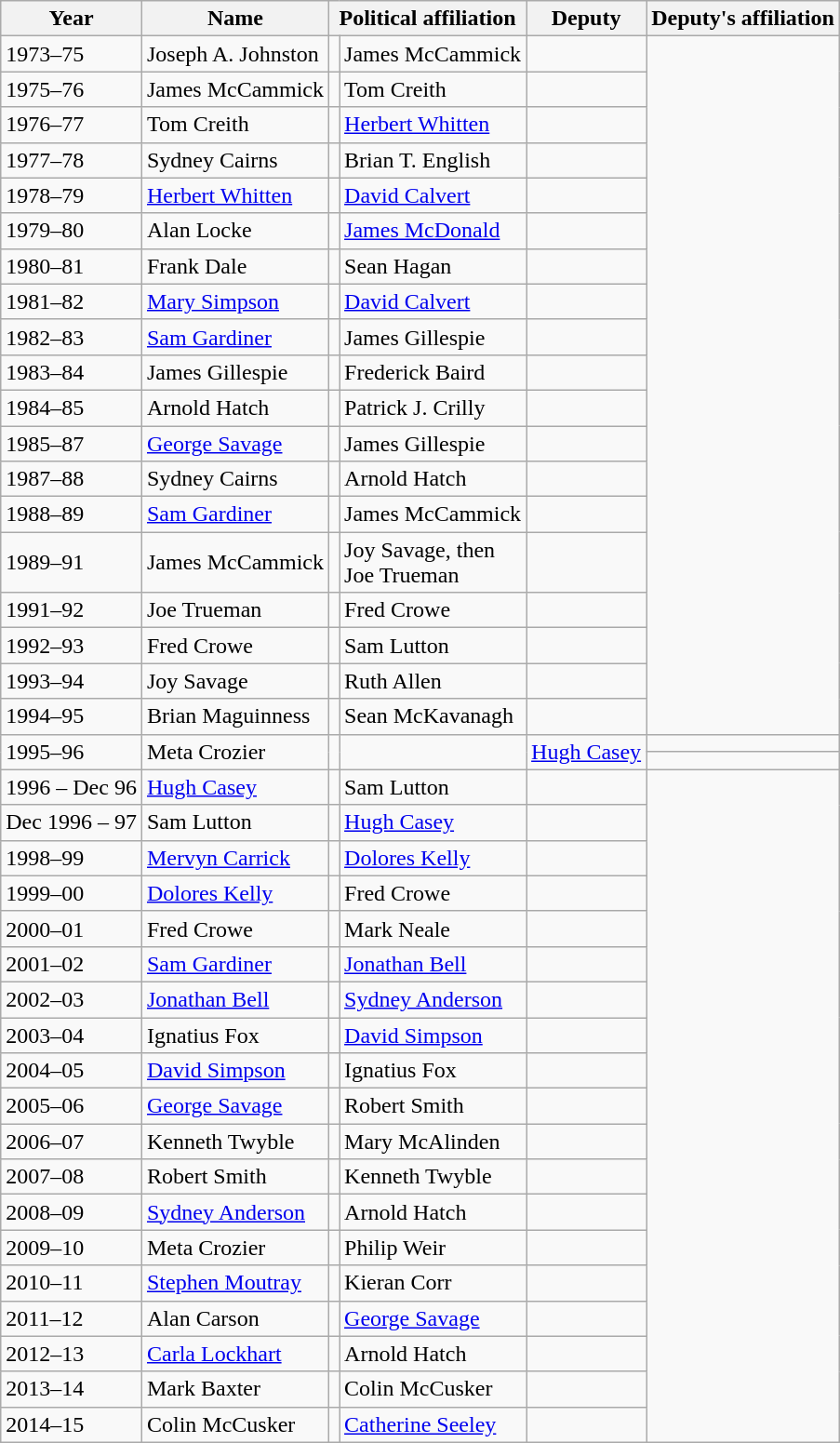<table class="wikitable">
<tr>
<th>Year</th>
<th>Name</th>
<th colspan=2>Political affiliation</th>
<th>Deputy</th>
<th colspan=2>Deputy's affiliation</th>
</tr>
<tr>
<td>1973–75</td>
<td>Joseph A. Johnston</td>
<td></td>
<td>James McCammick</td>
<td></td>
</tr>
<tr>
<td>1975–76</td>
<td>James McCammick</td>
<td></td>
<td>Tom Creith</td>
<td></td>
</tr>
<tr>
<td>1976–77</td>
<td>Tom Creith</td>
<td></td>
<td><a href='#'>Herbert Whitten</a></td>
<td></td>
</tr>
<tr>
<td>1977–78</td>
<td>Sydney Cairns</td>
<td></td>
<td>Brian T. English</td>
<td></td>
</tr>
<tr>
<td>1978–79</td>
<td><a href='#'>Herbert Whitten</a></td>
<td></td>
<td><a href='#'>David Calvert</a></td>
<td></td>
</tr>
<tr>
<td>1979–80</td>
<td>Alan Locke</td>
<td></td>
<td><a href='#'>James McDonald</a></td>
<td></td>
</tr>
<tr>
<td>1980–81</td>
<td>Frank Dale</td>
<td></td>
<td>Sean Hagan</td>
<td></td>
</tr>
<tr>
<td>1981–82</td>
<td><a href='#'>Mary Simpson</a></td>
<td></td>
<td><a href='#'>David Calvert</a></td>
<td></td>
</tr>
<tr>
<td>1982–83</td>
<td><a href='#'>Sam Gardiner</a></td>
<td></td>
<td>James Gillespie</td>
<td></td>
</tr>
<tr>
<td>1983–84</td>
<td>James Gillespie</td>
<td></td>
<td>Frederick Baird</td>
<td></td>
</tr>
<tr>
<td>1984–85</td>
<td>Arnold Hatch</td>
<td></td>
<td>Patrick J. Crilly</td>
<td></td>
</tr>
<tr>
<td>1985–87</td>
<td><a href='#'>George Savage</a></td>
<td></td>
<td>James Gillespie</td>
<td></td>
</tr>
<tr>
<td>1987–88</td>
<td>Sydney Cairns</td>
<td></td>
<td>Arnold Hatch</td>
<td></td>
</tr>
<tr>
<td>1988–89</td>
<td><a href='#'>Sam Gardiner</a></td>
<td></td>
<td>James McCammick</td>
<td></td>
</tr>
<tr>
<td>1989–91</td>
<td>James McCammick</td>
<td></td>
<td>Joy Savage, then<br>Joe Trueman</td>
<td></td>
</tr>
<tr>
<td>1991–92</td>
<td>Joe Trueman</td>
<td></td>
<td>Fred Crowe</td>
<td></td>
</tr>
<tr>
<td>1992–93</td>
<td>Fred Crowe</td>
<td></td>
<td>Sam Lutton</td>
<td></td>
</tr>
<tr>
<td>1993–94</td>
<td>Joy Savage</td>
<td></td>
<td>Ruth Allen</td>
<td></td>
</tr>
<tr>
<td>1994–95</td>
<td>Brian Maguinness</td>
<td></td>
<td>Sean McKavanagh</td>
<td></td>
</tr>
<tr>
<td rowspan=2>1995–96</td>
<td rowspan=2>Meta Crozier</td>
<td rowspan=2 bgcolor=></td>
<td rowspan=2><a href='#'></a></td>
<td rowspan=2><a href='#'>Hugh Casey</a></td>
<td></td>
</tr>
<tr>
<td></td>
</tr>
<tr>
<td>1996 – Dec 96</td>
<td><a href='#'>Hugh Casey</a></td>
<td></td>
<td>Sam Lutton</td>
<td></td>
</tr>
<tr>
<td>Dec 1996 – 97</td>
<td>Sam Lutton</td>
<td></td>
<td><a href='#'>Hugh Casey</a></td>
<td></td>
</tr>
<tr>
<td>1998–99</td>
<td><a href='#'>Mervyn Carrick</a></td>
<td></td>
<td><a href='#'>Dolores Kelly</a></td>
<td></td>
</tr>
<tr>
<td>1999–00</td>
<td><a href='#'>Dolores Kelly</a></td>
<td></td>
<td>Fred Crowe</td>
<td></td>
</tr>
<tr>
<td>2000–01</td>
<td>Fred Crowe</td>
<td></td>
<td>Mark Neale</td>
<td></td>
</tr>
<tr>
<td>2001–02</td>
<td><a href='#'>Sam Gardiner</a></td>
<td></td>
<td><a href='#'>Jonathan Bell</a></td>
<td></td>
</tr>
<tr>
<td>2002–03</td>
<td><a href='#'>Jonathan Bell</a></td>
<td></td>
<td><a href='#'>Sydney Anderson</a></td>
<td></td>
</tr>
<tr>
<td>2003–04</td>
<td>Ignatius Fox</td>
<td></td>
<td><a href='#'>David Simpson</a></td>
<td></td>
</tr>
<tr>
<td>2004–05</td>
<td><a href='#'>David Simpson</a></td>
<td></td>
<td>Ignatius Fox</td>
<td></td>
</tr>
<tr>
<td>2005–06</td>
<td><a href='#'>George Savage</a></td>
<td></td>
<td>Robert Smith</td>
<td></td>
</tr>
<tr>
<td>2006–07</td>
<td>Kenneth Twyble</td>
<td></td>
<td>Mary McAlinden</td>
<td></td>
</tr>
<tr>
<td>2007–08</td>
<td>Robert Smith</td>
<td></td>
<td>Kenneth Twyble</td>
<td></td>
</tr>
<tr>
<td>2008–09</td>
<td><a href='#'>Sydney Anderson</a></td>
<td></td>
<td>Arnold Hatch</td>
<td></td>
</tr>
<tr>
<td>2009–10</td>
<td>Meta Crozier</td>
<td></td>
<td>Philip Weir</td>
<td></td>
</tr>
<tr>
<td>2010–11</td>
<td><a href='#'>Stephen Moutray</a></td>
<td></td>
<td>Kieran Corr</td>
<td></td>
</tr>
<tr>
<td>2011–12</td>
<td>Alan Carson</td>
<td></td>
<td><a href='#'>George Savage</a></td>
<td></td>
</tr>
<tr>
<td>2012–13</td>
<td><a href='#'>Carla Lockhart</a></td>
<td></td>
<td>Arnold Hatch</td>
<td></td>
</tr>
<tr>
<td>2013–14</td>
<td>Mark Baxter</td>
<td></td>
<td>Colin McCusker</td>
<td></td>
</tr>
<tr>
<td>2014–15</td>
<td>Colin McCusker</td>
<td></td>
<td><a href='#'>Catherine Seeley</a></td>
<td></td>
</tr>
</table>
